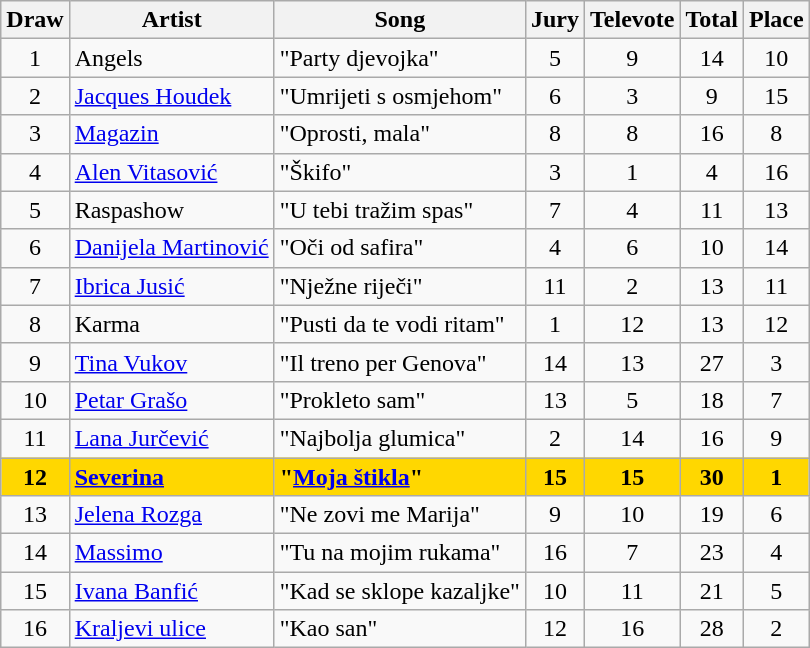<table class="sortable wikitable" style="margin: 1em auto 1em auto; text-align:center;">
<tr>
<th>Draw</th>
<th>Artist</th>
<th>Song</th>
<th>Jury</th>
<th>Televote</th>
<th>Total</th>
<th>Place</th>
</tr>
<tr>
<td>1</td>
<td align="left">Angels</td>
<td align="left">"Party djevojka"</td>
<td>5</td>
<td>9</td>
<td>14</td>
<td>10</td>
</tr>
<tr>
<td>2</td>
<td align="left"><a href='#'>Jacques Houdek</a></td>
<td align="left">"Umrijeti s osmjehom"</td>
<td>6</td>
<td>3</td>
<td>9</td>
<td>15</td>
</tr>
<tr>
<td>3</td>
<td align="left"><a href='#'>Magazin</a></td>
<td align="left">"Oprosti, mala"</td>
<td>8</td>
<td>8</td>
<td>16</td>
<td>8</td>
</tr>
<tr>
<td>4</td>
<td align="left"><a href='#'>Alen Vitasović</a></td>
<td align="left">"Škifo"</td>
<td>3</td>
<td>1</td>
<td>4</td>
<td>16</td>
</tr>
<tr>
<td>5</td>
<td align="left">Raspashow</td>
<td align="left">"U tebi tražim spas"</td>
<td>7</td>
<td>4</td>
<td>11</td>
<td>13</td>
</tr>
<tr>
<td>6</td>
<td align="left"><a href='#'>Danijela Martinović</a></td>
<td align="left">"Oči od safira"</td>
<td>4</td>
<td>6</td>
<td>10</td>
<td>14</td>
</tr>
<tr>
<td>7</td>
<td align="left"><a href='#'>Ibrica Jusić</a></td>
<td align="left">"Nježne riječi"</td>
<td>11</td>
<td>2</td>
<td>13</td>
<td>11</td>
</tr>
<tr>
<td>8</td>
<td align="left">Karma</td>
<td align="left">"Pusti da te vodi ritam"</td>
<td>1</td>
<td>12</td>
<td>13</td>
<td>12</td>
</tr>
<tr>
<td>9</td>
<td align="left"><a href='#'>Tina Vukov</a></td>
<td align="left">"Il treno per Genova"</td>
<td>14</td>
<td>13</td>
<td>27</td>
<td>3</td>
</tr>
<tr>
<td>10</td>
<td align="left"><a href='#'>Petar Grašo</a></td>
<td align="left">"Prokleto sam"</td>
<td>13</td>
<td>5</td>
<td>18</td>
<td>7</td>
</tr>
<tr>
<td>11</td>
<td align="left"><a href='#'>Lana Jurčević</a></td>
<td align="left">"Najbolja glumica"</td>
<td>2</td>
<td>14</td>
<td>16</td>
<td>9</td>
</tr>
<tr style="font-weight:bold; background:gold;">
<td>12</td>
<td align="left"><a href='#'>Severina</a></td>
<td align="left">"<a href='#'>Moja štikla</a>"</td>
<td>15</td>
<td>15</td>
<td>30</td>
<td>1</td>
</tr>
<tr>
<td>13</td>
<td align="left"><a href='#'>Jelena Rozga</a></td>
<td align="left">"Ne zovi me Marija"</td>
<td>9</td>
<td>10</td>
<td>19</td>
<td>6</td>
</tr>
<tr>
<td>14</td>
<td align="left"><a href='#'>Massimo</a></td>
<td align="left">"Tu na mojim rukama"</td>
<td>16</td>
<td>7</td>
<td>23</td>
<td>4</td>
</tr>
<tr>
<td>15</td>
<td align="left"><a href='#'>Ivana Banfić</a></td>
<td align="left">"Kad se sklope kazaljke"</td>
<td>10</td>
<td>11</td>
<td>21</td>
<td>5</td>
</tr>
<tr>
<td>16</td>
<td align="left"><a href='#'>Kraljevi ulice</a></td>
<td align="left">"Kao san"</td>
<td>12</td>
<td>16</td>
<td>28</td>
<td>2</td>
</tr>
</table>
